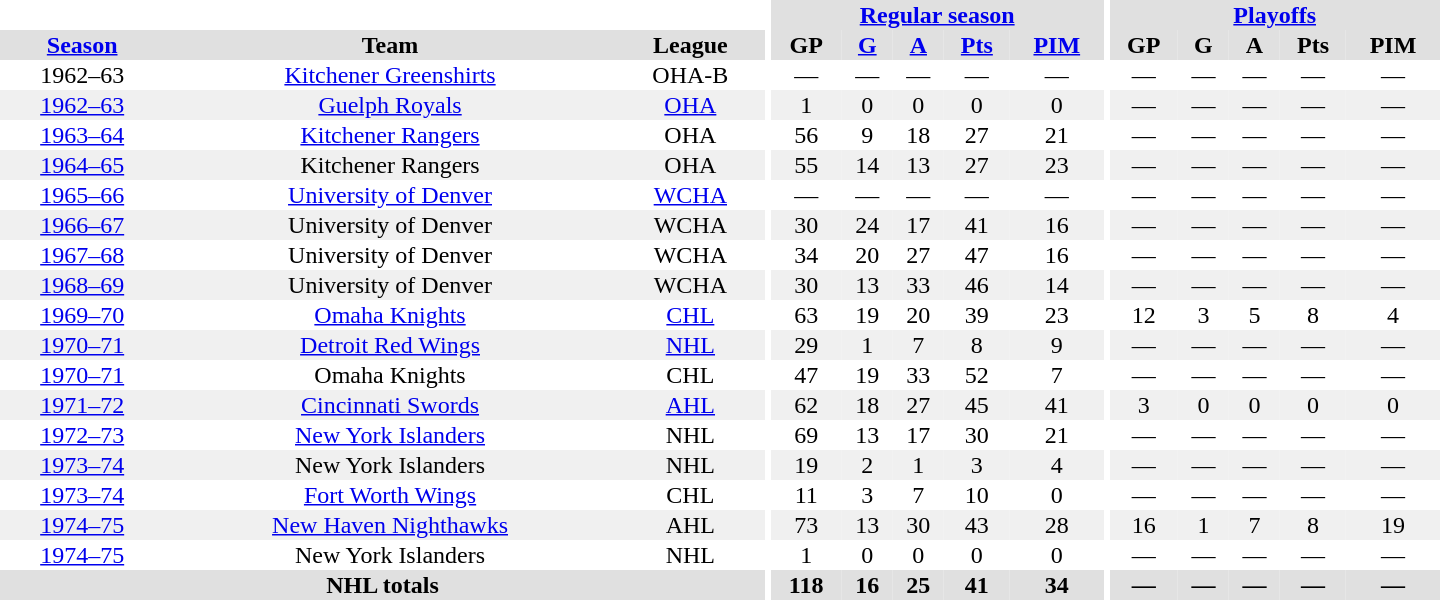<table border="0" cellpadding="1" cellspacing="0" style="text-align:center; width:60em">
<tr bgcolor="#e0e0e0">
<th colspan="3" bgcolor="#ffffff"></th>
<th rowspan="100" bgcolor="#ffffff"></th>
<th colspan="5"><a href='#'>Regular season</a></th>
<th rowspan="100" bgcolor="#ffffff"></th>
<th colspan="5"><a href='#'>Playoffs</a></th>
</tr>
<tr bgcolor="#e0e0e0">
<th><a href='#'>Season</a></th>
<th>Team</th>
<th>League</th>
<th>GP</th>
<th><a href='#'>G</a></th>
<th><a href='#'>A</a></th>
<th><a href='#'>Pts</a></th>
<th><a href='#'>PIM</a></th>
<th>GP</th>
<th>G</th>
<th>A</th>
<th>Pts</th>
<th>PIM</th>
</tr>
<tr>
<td>1962–63</td>
<td><a href='#'>Kitchener Greenshirts</a></td>
<td>OHA-B</td>
<td>—</td>
<td>—</td>
<td>—</td>
<td>—</td>
<td>—</td>
<td>—</td>
<td>—</td>
<td>—</td>
<td>—</td>
<td>—</td>
</tr>
<tr bgcolor="#f0f0f0">
<td><a href='#'>1962–63</a></td>
<td><a href='#'>Guelph Royals</a></td>
<td><a href='#'>OHA</a></td>
<td>1</td>
<td>0</td>
<td>0</td>
<td>0</td>
<td>0</td>
<td>—</td>
<td>—</td>
<td>—</td>
<td>—</td>
<td>—</td>
</tr>
<tr>
<td><a href='#'>1963–64</a></td>
<td><a href='#'>Kitchener Rangers</a></td>
<td>OHA</td>
<td>56</td>
<td>9</td>
<td>18</td>
<td>27</td>
<td>21</td>
<td>—</td>
<td>—</td>
<td>—</td>
<td>—</td>
<td>—</td>
</tr>
<tr bgcolor="#f0f0f0">
<td><a href='#'>1964–65</a></td>
<td>Kitchener Rangers</td>
<td>OHA</td>
<td>55</td>
<td>14</td>
<td>13</td>
<td>27</td>
<td>23</td>
<td>—</td>
<td>—</td>
<td>—</td>
<td>—</td>
<td>—</td>
</tr>
<tr>
<td><a href='#'>1965–66</a></td>
<td><a href='#'>University of Denver</a></td>
<td><a href='#'>WCHA</a></td>
<td>—</td>
<td>—</td>
<td>—</td>
<td>—</td>
<td>—</td>
<td>—</td>
<td>—</td>
<td>—</td>
<td>—</td>
<td>—</td>
</tr>
<tr bgcolor="#f0f0f0">
<td><a href='#'>1966–67</a></td>
<td>University of Denver</td>
<td>WCHA</td>
<td>30</td>
<td>24</td>
<td>17</td>
<td>41</td>
<td>16</td>
<td>—</td>
<td>—</td>
<td>—</td>
<td>—</td>
<td>—</td>
</tr>
<tr>
<td><a href='#'>1967–68</a></td>
<td>University of Denver</td>
<td>WCHA</td>
<td>34</td>
<td>20</td>
<td>27</td>
<td>47</td>
<td>16</td>
<td>—</td>
<td>—</td>
<td>—</td>
<td>—</td>
<td>—</td>
</tr>
<tr bgcolor="#f0f0f0">
<td><a href='#'>1968–69</a></td>
<td>University of Denver</td>
<td>WCHA</td>
<td>30</td>
<td>13</td>
<td>33</td>
<td>46</td>
<td>14</td>
<td>—</td>
<td>—</td>
<td>—</td>
<td>—</td>
<td>—</td>
</tr>
<tr>
<td><a href='#'>1969–70</a></td>
<td><a href='#'>Omaha Knights</a></td>
<td><a href='#'>CHL</a></td>
<td>63</td>
<td>19</td>
<td>20</td>
<td>39</td>
<td>23</td>
<td>12</td>
<td>3</td>
<td>5</td>
<td>8</td>
<td>4</td>
</tr>
<tr bgcolor="#f0f0f0">
<td><a href='#'>1970–71</a></td>
<td><a href='#'>Detroit Red Wings</a></td>
<td><a href='#'>NHL</a></td>
<td>29</td>
<td>1</td>
<td>7</td>
<td>8</td>
<td>9</td>
<td>—</td>
<td>—</td>
<td>—</td>
<td>—</td>
<td>—</td>
</tr>
<tr>
<td><a href='#'>1970–71</a></td>
<td>Omaha Knights</td>
<td>CHL</td>
<td>47</td>
<td>19</td>
<td>33</td>
<td>52</td>
<td>7</td>
<td>—</td>
<td>—</td>
<td>—</td>
<td>—</td>
<td>—</td>
</tr>
<tr bgcolor="#f0f0f0">
<td><a href='#'>1971–72</a></td>
<td><a href='#'>Cincinnati Swords</a></td>
<td><a href='#'>AHL</a></td>
<td>62</td>
<td>18</td>
<td>27</td>
<td>45</td>
<td>41</td>
<td>3</td>
<td>0</td>
<td>0</td>
<td>0</td>
<td>0</td>
</tr>
<tr>
<td><a href='#'>1972–73</a></td>
<td><a href='#'>New York Islanders</a></td>
<td>NHL</td>
<td>69</td>
<td>13</td>
<td>17</td>
<td>30</td>
<td>21</td>
<td>—</td>
<td>—</td>
<td>—</td>
<td>—</td>
<td>—</td>
</tr>
<tr bgcolor="#f0f0f0">
<td><a href='#'>1973–74</a></td>
<td>New York Islanders</td>
<td>NHL</td>
<td>19</td>
<td>2</td>
<td>1</td>
<td>3</td>
<td>4</td>
<td>—</td>
<td>—</td>
<td>—</td>
<td>—</td>
<td>—</td>
</tr>
<tr>
<td><a href='#'>1973–74</a></td>
<td><a href='#'>Fort Worth Wings</a></td>
<td>CHL</td>
<td>11</td>
<td>3</td>
<td>7</td>
<td>10</td>
<td>0</td>
<td>—</td>
<td>—</td>
<td>—</td>
<td>—</td>
<td>—</td>
</tr>
<tr bgcolor="#f0f0f0">
<td><a href='#'>1974–75</a></td>
<td><a href='#'>New Haven Nighthawks</a></td>
<td>AHL</td>
<td>73</td>
<td>13</td>
<td>30</td>
<td>43</td>
<td>28</td>
<td>16</td>
<td>1</td>
<td>7</td>
<td>8</td>
<td>19</td>
</tr>
<tr>
<td><a href='#'>1974–75</a></td>
<td>New York Islanders</td>
<td>NHL</td>
<td>1</td>
<td>0</td>
<td>0</td>
<td>0</td>
<td>0</td>
<td>—</td>
<td>—</td>
<td>—</td>
<td>—</td>
<td>—</td>
</tr>
<tr bgcolor="#e0e0e0">
<th colspan="3">NHL totals</th>
<th>118</th>
<th>16</th>
<th>25</th>
<th>41</th>
<th>34</th>
<th>—</th>
<th>—</th>
<th>—</th>
<th>—</th>
<th>—</th>
</tr>
</table>
